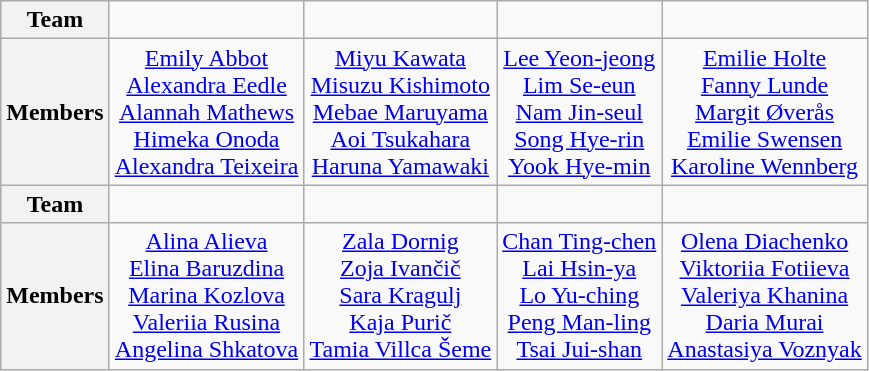<table class="wikitable" style="text-align:center">
<tr>
<th>Team</th>
<td><strong></strong></td>
<td><strong></strong></td>
<td><strong></strong></td>
<td><strong></strong></td>
</tr>
<tr>
<th>Members</th>
<td><a href='#'>Emily Abbot</a> <br><a href='#'>Alexandra Eedle</a><br><a href='#'>Alannah Mathews</a><br><a href='#'>Himeka Onoda</a><br><a href='#'>Alexandra Teixeira</a></td>
<td><a href='#'>Miyu Kawata</a><br><a href='#'>Misuzu Kishimoto</a><br><a href='#'>Mebae Maruyama</a><br><a href='#'>Aoi Tsukahara</a><br><a href='#'>Haruna Yamawaki</a></td>
<td><a href='#'>Lee Yeon-jeong</a><br><a href='#'>Lim Se-eun</a><br><a href='#'>Nam Jin-seul</a><br><a href='#'>Song Hye-rin</a><br><a href='#'>Yook Hye-min</a></td>
<td><a href='#'>Emilie Holte</a><br><a href='#'>Fanny Lunde</a><br><a href='#'>Margit Øverås</a><br><a href='#'>Emilie Swensen</a><br><a href='#'>Karoline Wennberg</a></td>
</tr>
<tr>
<th>Team</th>
<td><strong></strong></td>
<td><strong></strong></td>
<td><strong></strong></td>
<td><strong></strong></td>
</tr>
<tr>
<th>Members</th>
<td><a href='#'>Alina Alieva</a><br><a href='#'>Elina Baruzdina</a><br><a href='#'>Marina Kozlova</a><br><a href='#'>Valeriia Rusina</a><br><a href='#'>Angelina Shkatova</a></td>
<td><a href='#'>Zala Dornig</a><br><a href='#'>Zoja Ivančič</a><br><a href='#'>Sara Kragulj</a><br><a href='#'>Kaja Purič</a><br><a href='#'>Tamia Villca Šeme</a></td>
<td><a href='#'>Chan Ting-chen</a><br><a href='#'>Lai Hsin-ya</a><br><a href='#'>Lo Yu-ching</a><br><a href='#'>Peng Man-ling</a><br><a href='#'>Tsai Jui-shan</a></td>
<td><a href='#'>Olena Diachenko</a><br><a href='#'>Viktoriia Fotiieva</a><br><a href='#'>Valeriya Khanina</a><br><a href='#'>Daria Murai</a><br><a href='#'>Anastasiya Voznyak</a></td>
</tr>
</table>
